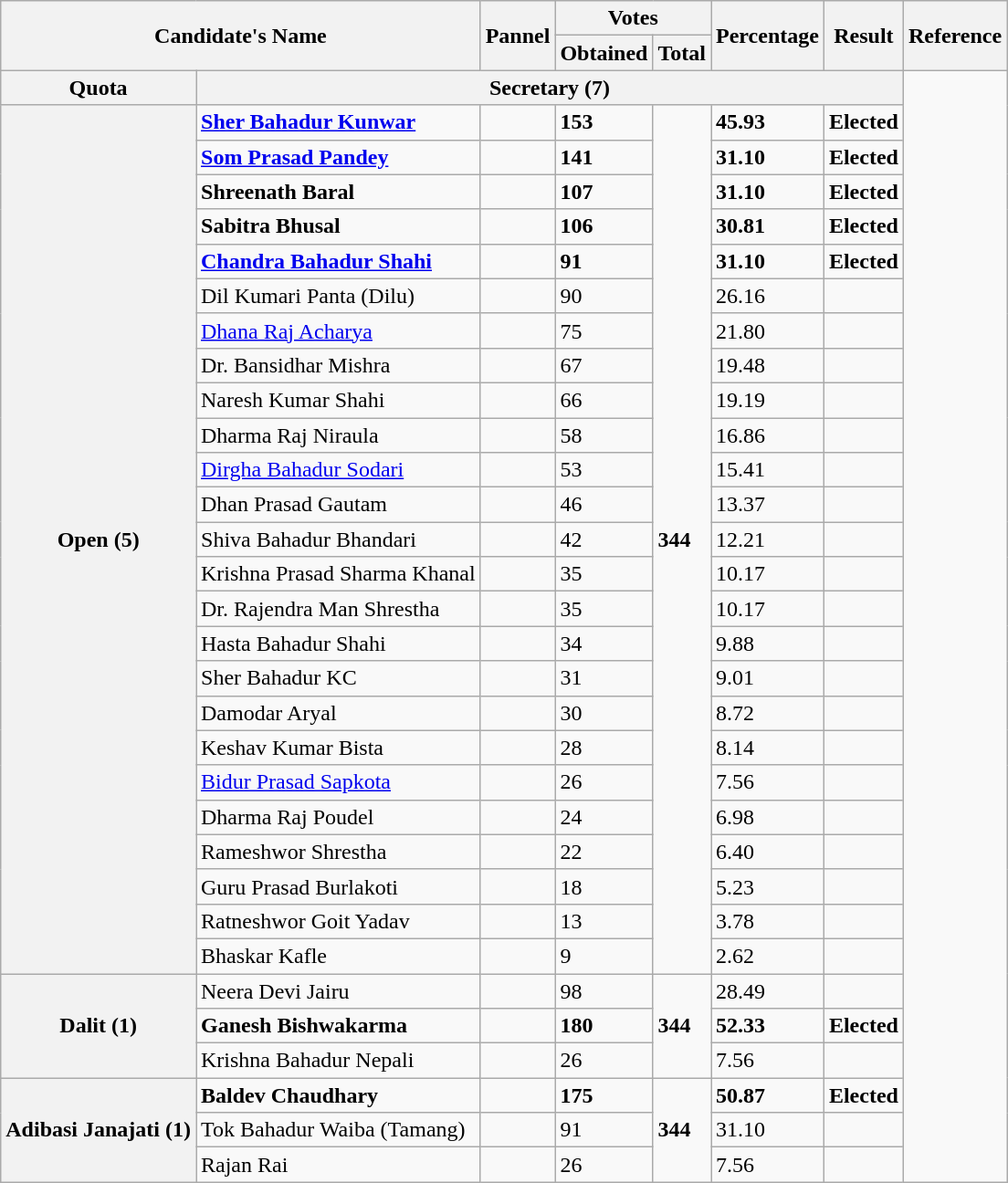<table class="wikitable sortable">
<tr>
<th colspan="2" rowspan="2">Candidate's Name</th>
<th rowspan="2">Pannel</th>
<th colspan="2">Votes</th>
<th rowspan="2">Percentage</th>
<th rowspan="2">Result</th>
<th rowspan="2">Reference</th>
</tr>
<tr>
<th>Obtained</th>
<th>Total</th>
</tr>
<tr>
<th>Quota</th>
<th colspan="6">Secretary (7)</th>
<td rowspan="32"></td>
</tr>
<tr>
<th rowspan="25">Open (5)</th>
<td><strong><a href='#'>Sher Bahadur Kunwar</a></strong></td>
<td></td>
<td><strong>153</strong></td>
<td rowspan="25"><strong>344</strong></td>
<td><strong>45.93</strong></td>
<td><strong>Elected</strong></td>
</tr>
<tr>
<td><strong><a href='#'>Som Prasad Pandey</a></strong></td>
<td></td>
<td><strong>141</strong></td>
<td><strong>31.10</strong></td>
<td><strong>Elected</strong></td>
</tr>
<tr>
<td><strong>Shreenath Baral</strong></td>
<td></td>
<td><strong>107</strong></td>
<td><strong>31.10</strong></td>
<td><strong>Elected</strong></td>
</tr>
<tr>
<td><strong>Sabitra Bhusal</strong></td>
<td></td>
<td><strong>106</strong></td>
<td><strong>30.81</strong></td>
<td><strong>Elected</strong></td>
</tr>
<tr>
<td><strong><a href='#'>Chandra Bahadur Shahi</a></strong></td>
<td></td>
<td><strong>91</strong></td>
<td><strong>31.10</strong></td>
<td><strong>Elected</strong></td>
</tr>
<tr>
<td>Dil Kumari Panta (Dilu)</td>
<td></td>
<td>90</td>
<td>26.16</td>
<td></td>
</tr>
<tr>
<td><a href='#'>Dhana Raj Acharya</a></td>
<td></td>
<td>75</td>
<td>21.80</td>
<td></td>
</tr>
<tr>
<td>Dr. Bansidhar Mishra</td>
<td></td>
<td>67</td>
<td>19.48</td>
<td></td>
</tr>
<tr>
<td>Naresh Kumar Shahi</td>
<td></td>
<td>66</td>
<td>19.19</td>
<td></td>
</tr>
<tr>
<td>Dharma Raj Niraula</td>
<td></td>
<td>58</td>
<td>16.86</td>
<td></td>
</tr>
<tr>
<td><a href='#'>Dirgha Bahadur Sodari</a></td>
<td></td>
<td>53</td>
<td>15.41</td>
<td></td>
</tr>
<tr>
<td>Dhan Prasad Gautam</td>
<td></td>
<td>46</td>
<td>13.37</td>
<td></td>
</tr>
<tr>
<td>Shiva Bahadur Bhandari</td>
<td></td>
<td>42</td>
<td>12.21</td>
<td></td>
</tr>
<tr>
<td>Krishna Prasad Sharma Khanal</td>
<td></td>
<td>35</td>
<td>10.17</td>
<td></td>
</tr>
<tr>
<td>Dr. Rajendra Man Shrestha</td>
<td></td>
<td>35</td>
<td>10.17</td>
<td></td>
</tr>
<tr>
<td>Hasta Bahadur Shahi</td>
<td></td>
<td>34</td>
<td>9.88</td>
<td></td>
</tr>
<tr>
<td>Sher Bahadur KC</td>
<td></td>
<td>31</td>
<td>9.01</td>
<td></td>
</tr>
<tr>
<td>Damodar Aryal</td>
<td></td>
<td>30</td>
<td>8.72</td>
<td></td>
</tr>
<tr>
<td>Keshav Kumar Bista</td>
<td></td>
<td>28</td>
<td>8.14</td>
<td></td>
</tr>
<tr>
<td><a href='#'>Bidur Prasad Sapkota</a></td>
<td></td>
<td>26</td>
<td>7.56</td>
<td></td>
</tr>
<tr>
<td>Dharma Raj Poudel</td>
<td></td>
<td>24</td>
<td>6.98</td>
<td></td>
</tr>
<tr>
<td>Rameshwor Shrestha</td>
<td></td>
<td>22</td>
<td>6.40</td>
<td></td>
</tr>
<tr>
<td>Guru Prasad Burlakoti</td>
<td></td>
<td>18</td>
<td>5.23</td>
<td></td>
</tr>
<tr>
<td>Ratneshwor Goit Yadav</td>
<td></td>
<td>13</td>
<td>3.78</td>
<td></td>
</tr>
<tr>
<td>Bhaskar Kafle</td>
<td></td>
<td>9</td>
<td>2.62</td>
<td></td>
</tr>
<tr>
<th rowspan="3">Dalit (1)</th>
<td>Neera Devi Jairu</td>
<td></td>
<td>98</td>
<td rowspan="3"><strong>344</strong></td>
<td>28.49</td>
<td></td>
</tr>
<tr>
<td><strong>Ganesh Bishwakarma</strong></td>
<td></td>
<td><strong>180</strong></td>
<td><strong>52.33</strong></td>
<td><strong>Elected</strong></td>
</tr>
<tr>
<td>Krishna Bahadur Nepali</td>
<td></td>
<td>26</td>
<td>7.56</td>
<td></td>
</tr>
<tr>
<th rowspan="3">Adibasi Janajati (1)</th>
<td><strong>Baldev Chaudhary</strong></td>
<td></td>
<td><strong>175</strong></td>
<td rowspan="3"><strong>344</strong></td>
<td><strong>50.87</strong></td>
<td><strong>Elected</strong></td>
</tr>
<tr>
<td>Tok Bahadur Waiba (Tamang)</td>
<td></td>
<td>91</td>
<td>31.10</td>
<td></td>
</tr>
<tr>
<td>Rajan Rai</td>
<td></td>
<td>26</td>
<td>7.56</td>
<td></td>
</tr>
</table>
